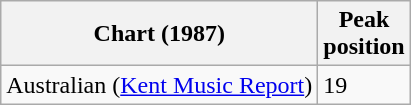<table class="wikitable">
<tr>
<th>Chart (1987)</th>
<th>Peak<br>position</th>
</tr>
<tr>
<td>Australian (<a href='#'>Kent Music Report</a>)</td>
<td>19</td>
</tr>
</table>
